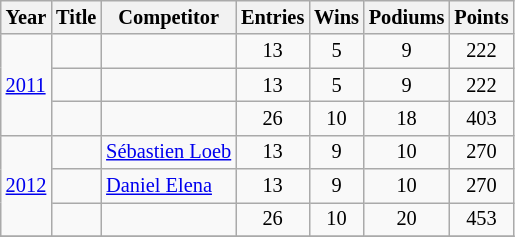<table class="wikitable" style="font-size: 85%;">
<tr>
<th>Year</th>
<th>Title</th>
<th>Competitor</th>
<th>Entries</th>
<th>Wins</th>
<th>Podiums</th>
<th>Points</th>
</tr>
<tr>
<td rowspan="3"><a href='#'>2011</a></td>
<td></td>
<td></td>
<td align="center">13</td>
<td align="center">5</td>
<td align="center">9</td>
<td align="center">222</td>
</tr>
<tr>
<td></td>
<td></td>
<td align="center">13</td>
<td align="center">5</td>
<td align="center">9</td>
<td align="center">222</td>
</tr>
<tr>
<td></td>
<td></td>
<td align="center">26</td>
<td align="center">10</td>
<td align="center">18</td>
<td align="center">403</td>
</tr>
<tr>
<td rowspan="3"><a href='#'>2012</a></td>
<td></td>
<td> <a href='#'>Sébastien Loeb</a></td>
<td align="center">13</td>
<td align="center">9</td>
<td align="center">10</td>
<td align="center">270</td>
</tr>
<tr>
<td></td>
<td> <a href='#'>Daniel Elena</a></td>
<td align="center">13</td>
<td align="center">9</td>
<td align="center">10</td>
<td align="center">270</td>
</tr>
<tr>
<td></td>
<td></td>
<td align="center">26</td>
<td align="center">10</td>
<td align="center">20</td>
<td align="center">453</td>
</tr>
<tr>
</tr>
</table>
